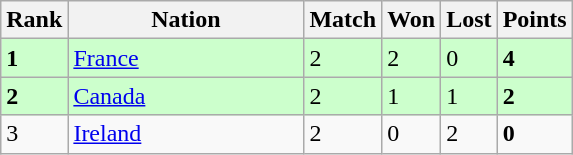<table class="wikitable">
<tr>
<th width=20>Rank</th>
<th width=150>Nation</th>
<th width=20>Match</th>
<th width=20>Won</th>
<th width=20>Lost</th>
<th width=20>Points</th>
</tr>
<tr bgcolor=ccffcc>
<td><strong>1</strong></td>
<td> <a href='#'>France</a></td>
<td>2</td>
<td>2</td>
<td>0</td>
<td><strong>4</strong></td>
</tr>
<tr bgcolor=ccffcc>
<td><strong>2</strong></td>
<td> <a href='#'>Canada</a></td>
<td>2</td>
<td>1</td>
<td>1</td>
<td><strong>2</strong></td>
</tr>
<tr>
<td>3</td>
<td> <a href='#'>Ireland</a></td>
<td>2</td>
<td>0</td>
<td>2</td>
<td><strong>0</strong></td>
</tr>
</table>
